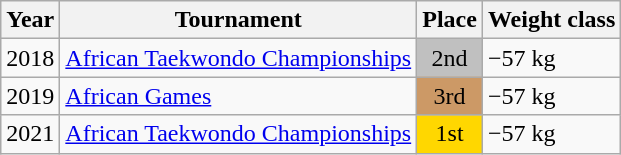<table class=wikitable>
<tr>
<th>Year</th>
<th>Tournament</th>
<th>Place</th>
<th>Weight class</th>
</tr>
<tr>
<td>2018</td>
<td><a href='#'>African Taekwondo Championships</a></td>
<td bgcolor="silver" align="center">2nd</td>
<td>−57 kg</td>
</tr>
<tr>
<td>2019</td>
<td><a href='#'>African Games</a></td>
<td bgcolor="cc9966" align="center">3rd</td>
<td>−57 kg</td>
</tr>
<tr>
<td>2021</td>
<td><a href='#'>African Taekwondo Championships</a></td>
<td bgcolor="gold" align="center">1st</td>
<td>−57 kg</td>
</tr>
</table>
